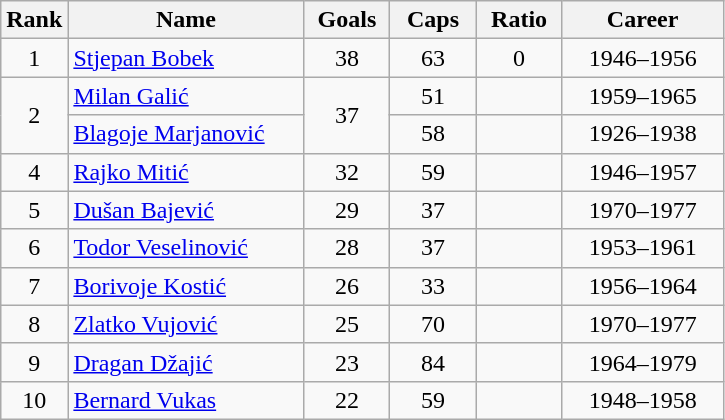<table class="wikitable sortable"  style="text-align:center;">
<tr>
<th width="30">Rank</th>
<th style="width:150px;">Name</th>
<th width="50">Goals</th>
<th width="50">Caps</th>
<th width="50">Ratio</th>
<th style="width:100px;">Career</th>
</tr>
<tr>
<td>1</td>
<td align=left><a href='#'>Stjepan Bobek</a></td>
<td>38</td>
<td>63</td>
<td>0</td>
<td>1946–1956</td>
</tr>
<tr>
<td rowspan="2">2</td>
<td align=left><a href='#'>Milan Galić</a></td>
<td rowspan="2">37</td>
<td>51</td>
<td></td>
<td>1959–1965</td>
</tr>
<tr>
<td align=left><a href='#'>Blagoje Marjanović</a></td>
<td>58</td>
<td></td>
<td>1926–1938</td>
</tr>
<tr>
<td>4</td>
<td align=left><a href='#'>Rajko Mitić</a></td>
<td>32</td>
<td>59</td>
<td></td>
<td>1946–1957</td>
</tr>
<tr>
<td>5</td>
<td align=left><a href='#'>Dušan Bajević</a></td>
<td>29</td>
<td>37</td>
<td></td>
<td>1970–1977</td>
</tr>
<tr>
<td>6</td>
<td align=left><a href='#'>Todor Veselinović</a></td>
<td>28</td>
<td>37</td>
<td></td>
<td>1953–1961</td>
</tr>
<tr>
<td>7</td>
<td align=left><a href='#'>Borivoje Kostić</a></td>
<td>26</td>
<td>33</td>
<td></td>
<td>1956–1964</td>
</tr>
<tr>
<td>8</td>
<td align=left><a href='#'>Zlatko Vujović</a></td>
<td>25</td>
<td>70</td>
<td></td>
<td>1970–1977</td>
</tr>
<tr>
<td>9</td>
<td align=left><a href='#'>Dragan Džajić</a></td>
<td>23</td>
<td>84</td>
<td></td>
<td>1964–1979</td>
</tr>
<tr>
<td>10</td>
<td align=left><a href='#'>Bernard Vukas</a></td>
<td>22</td>
<td>59</td>
<td></td>
<td>1948–1958</td>
</tr>
</table>
